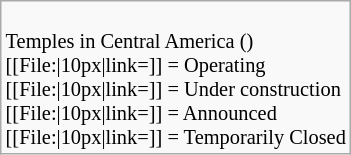<table class="wikitable floatright" style="font-size: 85%;">
<tr>
<td><br>Temples in Central America ()<br>
[[File:|10px|link=]] = Operating<br>
[[File:|10px|link=]] = Under construction<br>
[[File:|10px|link=]] = Announced<br>
[[File:|10px|link=]] = Temporarily Closed</td>
</tr>
</table>
